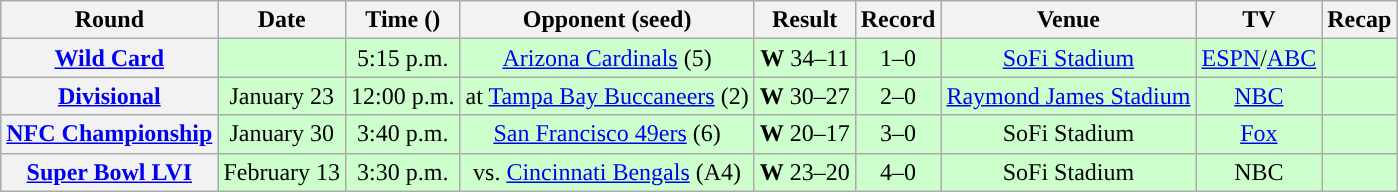<table class="wikitable" style="text-align:center">
<tr>
<th>Round</th>
<th>Date</th>
<th>Time (<a href='#'></a>)</th>
<th>Opponent (seed)</th>
<th>Result</th>
<th>Record</th>
<th>Venue</th>
<th>TV</th>
<th>Recap</th>
</tr>
<tr style="background:#cfc">
<th><a href='#'>Wild Card</a></th>
<td></td>
<td>5:15 p.m.</td>
<td><a href='#'>Arizona Cardinals</a> (5)</td>
<td><strong>W</strong> 34–11</td>
<td>1–0</td>
<td><a href='#'>SoFi Stadium</a></td>
<td><a href='#'>ESPN</a>/<a href='#'>ABC</a></td>
<td></td>
</tr>
<tr style="background:#cfc">
<th><a href='#'>Divisional</a></th>
<td>January 23</td>
<td>12:00 p.m.</td>
<td>at <a href='#'>Tampa Bay Buccaneers</a> (2)</td>
<td><strong>W</strong> 30–27</td>
<td>2–0</td>
<td><a href='#'>Raymond James Stadium</a></td>
<td><a href='#'>NBC</a></td>
<td></td>
</tr>
<tr style="background:#cfc">
<th><a href='#'>NFC Championship</a></th>
<td>January 30</td>
<td>3:40 p.m.</td>
<td><a href='#'>San Francisco 49ers</a> (6)</td>
<td><strong>W</strong> 20–17</td>
<td>3–0</td>
<td>SoFi Stadium</td>
<td><a href='#'>Fox</a></td>
<td></td>
</tr>
<tr style="background:#cfc">
<th><a href='#'>Super Bowl LVI</a></th>
<td>February 13</td>
<td>3:30 p.m.</td>
<td>vs. <a href='#'>Cincinnati Bengals</a> (A4)</td>
<td><strong>W</strong> 23–20</td>
<td>4–0</td>
<td>SoFi Stadium</td>
<td>NBC</td>
<td></td>
</tr>
</table>
